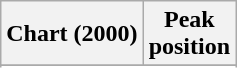<table class="wikitable sortable plainrowheaders">
<tr>
<th scope=col>Chart (2000)</th>
<th scope=col>Peak<br>position</th>
</tr>
<tr>
</tr>
<tr>
</tr>
</table>
